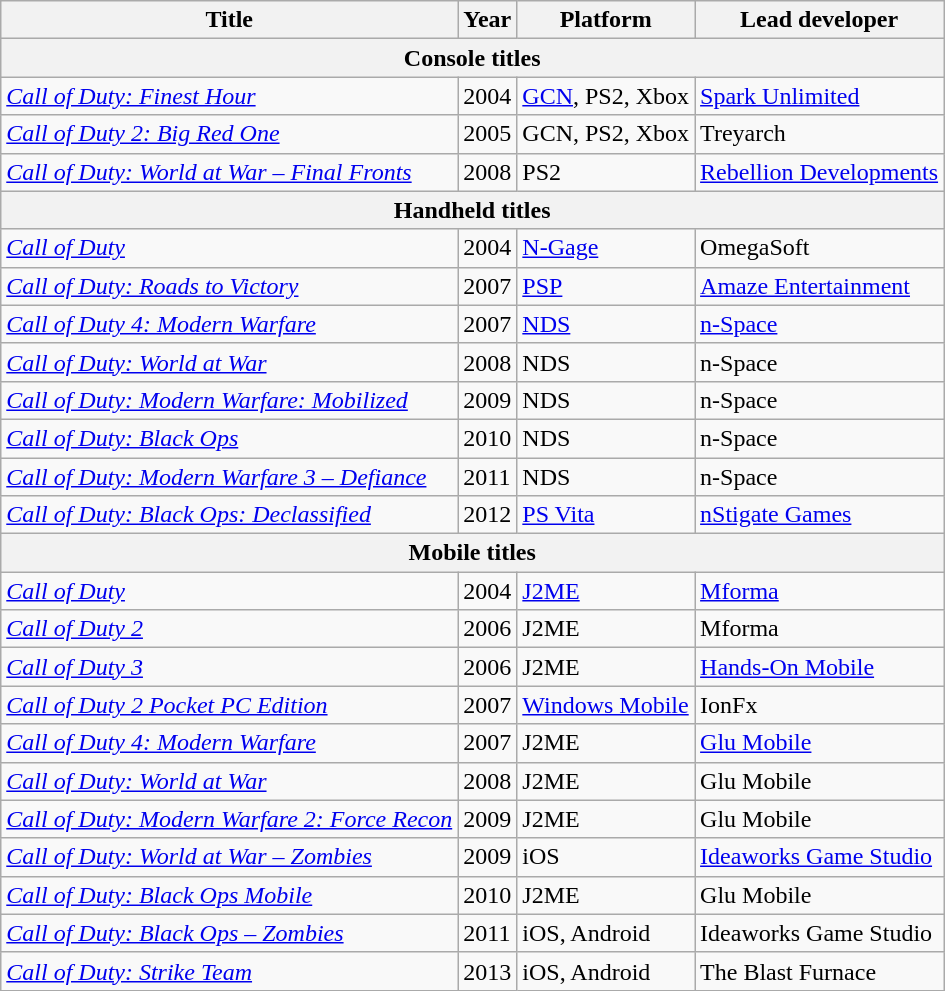<table class="wikitable sortable">
<tr>
<th scope="col">Title</th>
<th scope="col">Year</th>
<th scope="col">Platform</th>
<th scope="col">Lead developer</th>
</tr>
<tr>
<th colspan="4">Console titles</th>
</tr>
<tr>
<td><em><a href='#'>Call of Duty: Finest Hour</a></em></td>
<td>2004</td>
<td><a href='#'>GCN</a>, PS2, Xbox</td>
<td><a href='#'>Spark Unlimited</a></td>
</tr>
<tr>
<td><em><a href='#'>Call of Duty 2: Big Red One</a></em></td>
<td>2005</td>
<td>GCN, PS2, Xbox</td>
<td>Treyarch</td>
</tr>
<tr>
<td><em><a href='#'>Call of Duty: World at War – Final Fronts</a></em></td>
<td>2008</td>
<td>PS2</td>
<td><a href='#'>Rebellion Developments</a></td>
</tr>
<tr>
<th colspan="4">Handheld titles</th>
</tr>
<tr>
<td><em><a href='#'>Call of Duty</a></em></td>
<td>2004</td>
<td><a href='#'>N-Gage</a></td>
<td>OmegaSoft</td>
</tr>
<tr>
<td><em><a href='#'>Call of Duty: Roads to Victory</a></em></td>
<td>2007</td>
<td><a href='#'>PSP</a></td>
<td><a href='#'>Amaze Entertainment</a></td>
</tr>
<tr>
<td><em><a href='#'>Call of Duty 4: Modern Warfare</a></em></td>
<td>2007</td>
<td><a href='#'>NDS</a></td>
<td><a href='#'>n-Space</a></td>
</tr>
<tr>
<td><em><a href='#'>Call of Duty: World at War</a></em></td>
<td>2008</td>
<td>NDS</td>
<td>n-Space</td>
</tr>
<tr>
<td><em><a href='#'>Call of Duty: Modern Warfare: Mobilized</a></em></td>
<td>2009</td>
<td>NDS</td>
<td>n-Space</td>
</tr>
<tr>
<td><em><a href='#'>Call of Duty: Black Ops</a></em></td>
<td>2010</td>
<td>NDS</td>
<td>n-Space</td>
</tr>
<tr>
<td><em><a href='#'>Call of Duty: Modern Warfare 3 – Defiance</a></em></td>
<td>2011</td>
<td>NDS</td>
<td>n-Space</td>
</tr>
<tr>
<td><em><a href='#'>Call of Duty: Black Ops: Declassified</a></em></td>
<td>2012</td>
<td><a href='#'>PS Vita</a></td>
<td><a href='#'>nStigate Games</a></td>
</tr>
<tr>
<th colspan="4">Mobile titles</th>
</tr>
<tr>
<td><em><a href='#'>Call of Duty</a></em></td>
<td>2004</td>
<td><a href='#'>J2ME</a></td>
<td><a href='#'>Mforma</a></td>
</tr>
<tr>
<td><em><a href='#'>Call of Duty 2</a></em></td>
<td>2006</td>
<td>J2ME</td>
<td>Mforma</td>
</tr>
<tr>
<td><em><a href='#'>Call of Duty 3</a></em></td>
<td>2006</td>
<td>J2ME</td>
<td><a href='#'>Hands-On Mobile</a></td>
</tr>
<tr>
<td><em><a href='#'>Call of Duty 2 Pocket PC Edition</a></em></td>
<td>2007</td>
<td><a href='#'>Windows Mobile</a></td>
<td>IonFx</td>
</tr>
<tr>
<td><em><a href='#'>Call of Duty 4: Modern Warfare</a></em></td>
<td>2007</td>
<td>J2ME</td>
<td><a href='#'>Glu Mobile</a></td>
</tr>
<tr>
<td><em><a href='#'>Call of Duty: World at War</a></em></td>
<td>2008</td>
<td>J2ME</td>
<td>Glu Mobile</td>
</tr>
<tr>
<td><em><a href='#'>Call of Duty: Modern Warfare 2: Force Recon</a></em></td>
<td>2009</td>
<td>J2ME</td>
<td>Glu Mobile</td>
</tr>
<tr>
<td><em><a href='#'>Call of Duty: World at War – Zombies</a></em></td>
<td>2009</td>
<td>iOS</td>
<td><a href='#'>Ideaworks Game Studio</a></td>
</tr>
<tr>
<td><em><a href='#'>Call of Duty: Black Ops Mobile</a></em></td>
<td>2010</td>
<td>J2ME</td>
<td>Glu Mobile</td>
</tr>
<tr>
<td><em><a href='#'>Call of Duty: Black Ops – Zombies</a></em></td>
<td>2011</td>
<td>iOS, Android</td>
<td>Ideaworks Game Studio</td>
</tr>
<tr>
<td><em><a href='#'>Call of Duty: Strike Team</a></em></td>
<td>2013</td>
<td>iOS, Android</td>
<td>The Blast Furnace</td>
</tr>
</table>
